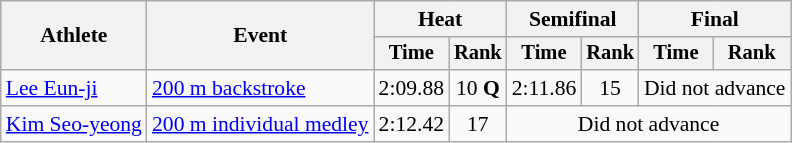<table class=wikitable style="font-size:90%;">
<tr>
<th rowspan=2>Athlete</th>
<th rowspan=2>Event</th>
<th colspan=2>Heat</th>
<th colspan=2>Semifinal</th>
<th colspan=2>Final</th>
</tr>
<tr style="font-size:95%">
<th>Time</th>
<th>Rank</th>
<th>Time</th>
<th>Rank</th>
<th>Time</th>
<th>Rank</th>
</tr>
<tr align=center>
<td align=left><a href='#'>Lee Eun-ji</a></td>
<td align=left><a href='#'>200 m backstroke</a></td>
<td>2:09.88</td>
<td>10 <strong>Q</strong></td>
<td>2:11.86</td>
<td>15</td>
<td colspan=2>Did not advance</td>
</tr>
<tr align=center>
<td align=left><a href='#'>Kim Seo-yeong</a></td>
<td align=left><a href='#'>200 m individual medley</a></td>
<td>2:12.42</td>
<td>17</td>
<td colspan=4>Did not advance</td>
</tr>
</table>
